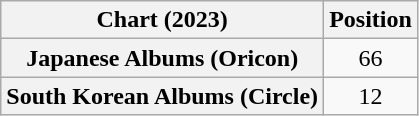<table class="wikitable plainrowheaders sortable" style="text-align:center">
<tr>
<th scope="col">Chart (2023)</th>
<th scope="col">Position</th>
</tr>
<tr>
<th scope="row">Japanese Albums (Oricon)</th>
<td>66</td>
</tr>
<tr>
<th scope="row">South Korean Albums (Circle)</th>
<td>12</td>
</tr>
</table>
